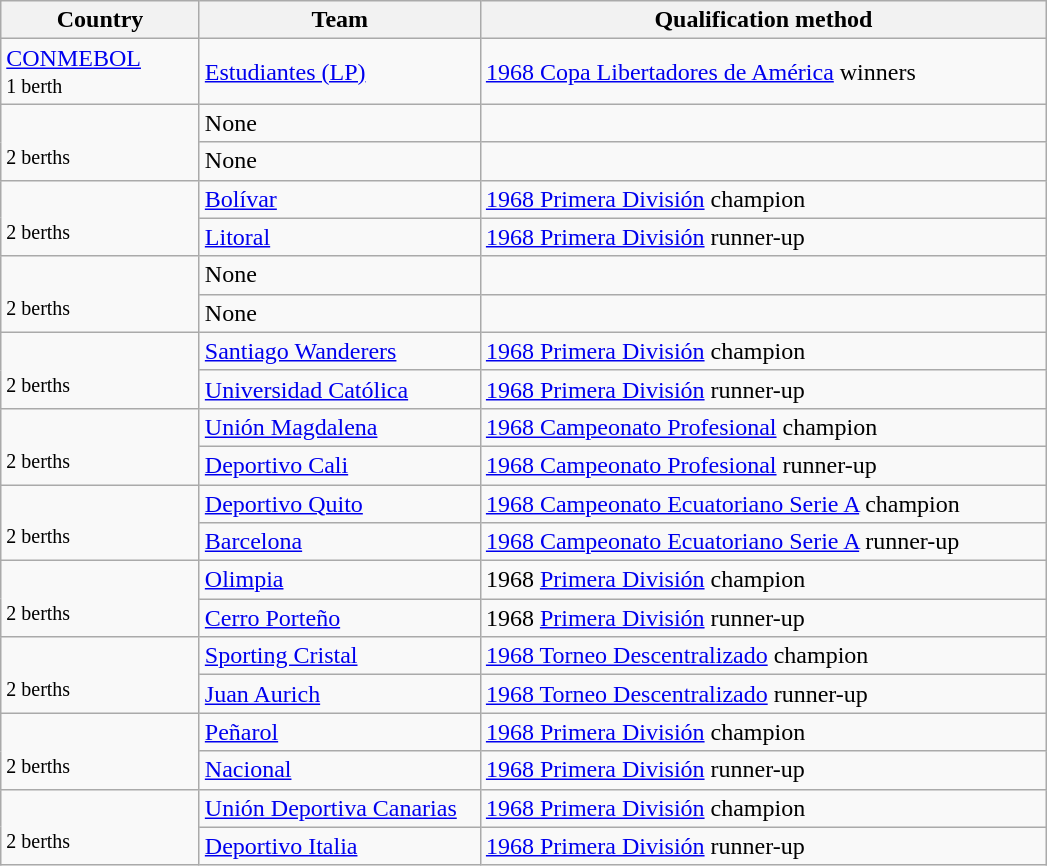<table class="wikitable">
<tr>
<th width=125>Country</th>
<th width=180>Team</th>
<th width=370>Qualification method</th>
</tr>
<tr>
<td><a href='#'>CONMEBOL</a><br><small>1 berth</small></td>
<td><a href='#'>Estudiantes (LP)</a></td>
<td><a href='#'>1968 Copa Libertadores de América</a> winners</td>
</tr>
<tr>
<td rowspan="2"><br><small>2 berths</small></td>
<td>None</td>
<td></td>
</tr>
<tr>
<td>None</td>
<td></td>
</tr>
<tr>
<td rowspan="2"><br><small>2 berths</small></td>
<td><a href='#'>Bolívar</a></td>
<td><a href='#'>1968 Primera División</a> champion</td>
</tr>
<tr>
<td><a href='#'>Litoral</a></td>
<td><a href='#'>1968 Primera División</a> runner-up</td>
</tr>
<tr>
<td rowspan="2"><br><small>2 berths</small></td>
<td>None</td>
<td></td>
</tr>
<tr>
<td>None</td>
<td></td>
</tr>
<tr>
<td rowspan="2"><br><small>2 berths</small></td>
<td><a href='#'>Santiago Wanderers</a></td>
<td><a href='#'>1968 Primera División</a> champion</td>
</tr>
<tr>
<td><a href='#'>Universidad Católica</a></td>
<td><a href='#'>1968 Primera División</a> runner-up</td>
</tr>
<tr>
<td rowspan="2"><br><small>2 berths</small></td>
<td><a href='#'>Unión Magdalena</a></td>
<td><a href='#'>1968 Campeonato Profesional</a> champion</td>
</tr>
<tr>
<td><a href='#'>Deportivo Cali</a></td>
<td><a href='#'>1968 Campeonato Profesional</a> runner-up</td>
</tr>
<tr>
<td rowspan="2"><br><small>2 berths</small></td>
<td><a href='#'>Deportivo Quito</a></td>
<td><a href='#'>1968 Campeonato Ecuatoriano Serie A</a> champion</td>
</tr>
<tr>
<td><a href='#'>Barcelona</a></td>
<td><a href='#'>1968 Campeonato Ecuatoriano Serie A</a> runner-up</td>
</tr>
<tr>
<td rowspan="2"><br><small>2 berths</small></td>
<td><a href='#'>Olimpia</a></td>
<td>1968 <a href='#'>Primera División</a> champion</td>
</tr>
<tr>
<td><a href='#'>Cerro Porteño</a></td>
<td>1968 <a href='#'>Primera División</a> runner-up</td>
</tr>
<tr>
<td rowspan="2"><br><small>2 berths</small></td>
<td><a href='#'>Sporting Cristal</a></td>
<td><a href='#'>1968 Torneo Descentralizado</a> champion</td>
</tr>
<tr>
<td><a href='#'>Juan Aurich</a></td>
<td><a href='#'>1968 Torneo Descentralizado</a> runner-up</td>
</tr>
<tr>
<td rowspan="2"><br><small>2 berths</small></td>
<td><a href='#'>Peñarol</a></td>
<td><a href='#'>1968 Primera División</a> champion</td>
</tr>
<tr>
<td><a href='#'>Nacional</a></td>
<td><a href='#'>1968 Primera División</a> runner-up</td>
</tr>
<tr>
<td rowspan="2"><br><small>2 berths</small></td>
<td><a href='#'>Unión Deportiva Canarias</a></td>
<td><a href='#'>1968 Primera División</a> champion</td>
</tr>
<tr>
<td><a href='#'>Deportivo Italia</a></td>
<td><a href='#'>1968 Primera División</a> runner-up</td>
</tr>
</table>
